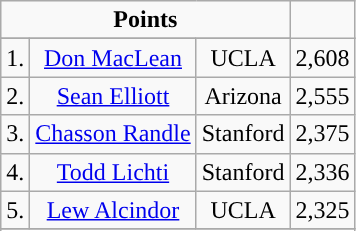<table class="wikitable" style="display: inline-table;">
<tr>
<td align="center" Colspan="3"><strong>Points</strong></td>
</tr>
<tr align="center">
</tr>
<tr align="center">
<td>1.</td>
<td><a href='#'>Don MacLean</a></td>
<td>UCLA</td>
<td>2,608</td>
</tr>
<tr align="center">
<td>2.</td>
<td><a href='#'>Sean Elliott</a></td>
<td>Arizona</td>
<td>2,555</td>
</tr>
<tr align="center">
<td>3.</td>
<td><a href='#'>Chasson Randle</a></td>
<td>Stanford</td>
<td>2,375</td>
</tr>
<tr align="center">
<td>4.</td>
<td><a href='#'>Todd Lichti</a></td>
<td>Stanford</td>
<td>2,336</td>
</tr>
<tr align="center">
<td>5.</td>
<td><a href='#'>Lew Alcindor</a></td>
<td>UCLA</td>
<td>2,325</td>
</tr>
<tr align="center">
</tr>
<tr>
</tr>
</table>
